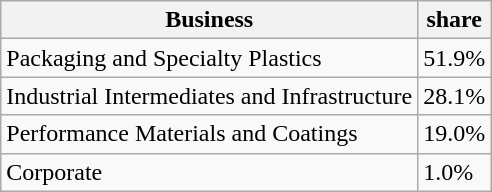<table class="wikitable floatright">
<tr>
<th>Business</th>
<th>share</th>
</tr>
<tr>
<td>Packaging and Specialty Plastics</td>
<td>51.9%</td>
</tr>
<tr>
<td>Industrial Intermediates and Infrastructure</td>
<td>28.1%</td>
</tr>
<tr>
<td>Performance Materials and Coatings</td>
<td>19.0%</td>
</tr>
<tr>
<td>Corporate</td>
<td>1.0%</td>
</tr>
</table>
